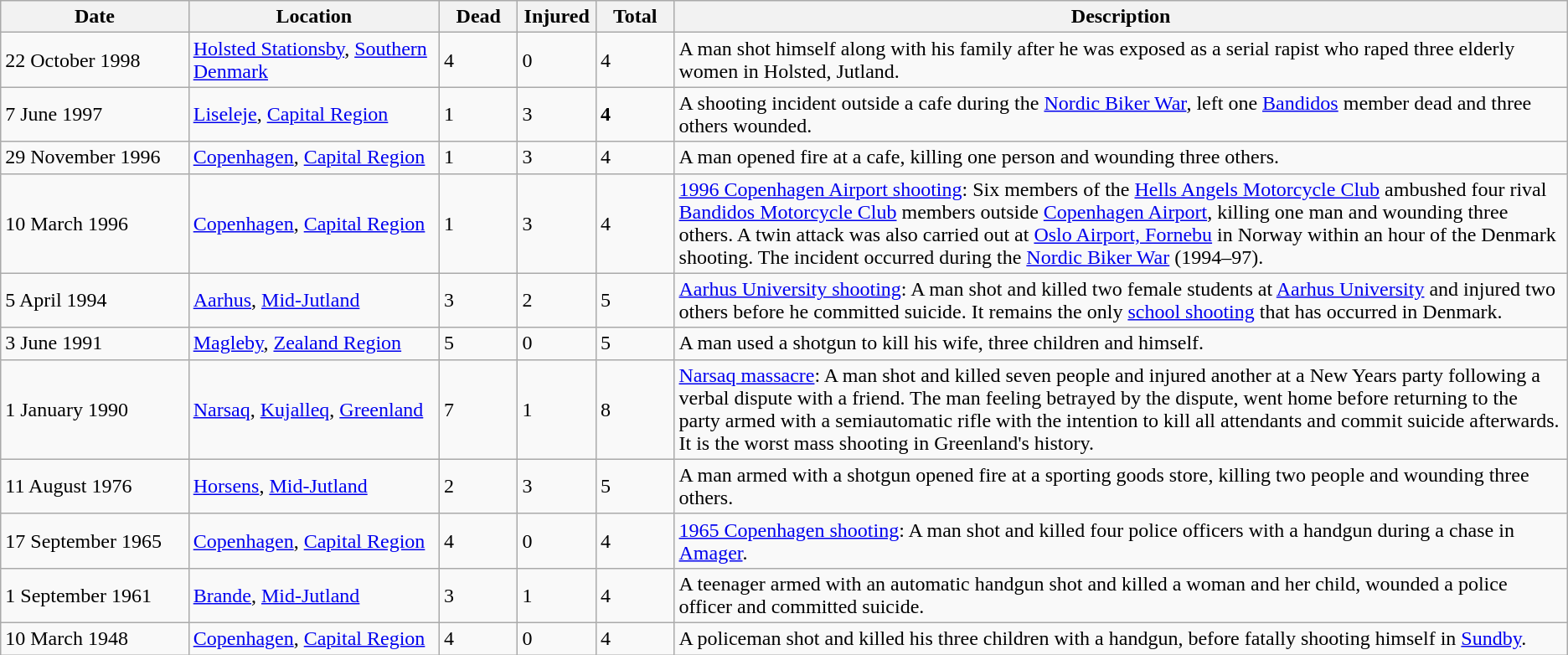<table class="wikitable sortable mw-datatable">
<tr>
<th width=12%>Date</th>
<th width=16%>Location</th>
<th width=5%>Dead</th>
<th width=5%>Injured</th>
<th width=5%>Total</th>
<th width=60%>Description</th>
</tr>
<tr>
<td>22 October 1998</td>
<td><a href='#'>Holsted Stationsby</a>, <a href='#'>Southern Denmark</a></td>
<td>4</td>
<td>0</td>
<td>4</td>
<td>A man shot himself along with his family after he was exposed as a serial rapist who raped three elderly women in Holsted, Jutland.</td>
</tr>
<tr>
<td>7 June 1997</td>
<td><a href='#'>Liseleje</a>, <a href='#'>Capital Region</a></td>
<td>1</td>
<td>3</td>
<td><strong>4</strong></td>
<td>A shooting incident outside a cafe during the <a href='#'>Nordic Biker War</a>, left one <a href='#'>Bandidos</a> member dead and three others wounded.</td>
</tr>
<tr>
<td>29 November 1996</td>
<td><a href='#'>Copenhagen</a>, <a href='#'>Capital Region</a></td>
<td>1</td>
<td>3</td>
<td>4</td>
<td>A man opened fire at a cafe, killing one person and wounding three others.</td>
</tr>
<tr>
<td>10 March 1996</td>
<td><a href='#'>Copenhagen</a>, <a href='#'>Capital Region</a></td>
<td>1</td>
<td>3</td>
<td>4</td>
<td><a href='#'>1996 Copenhagen Airport shooting</a>: Six members of the <a href='#'>Hells Angels Motorcycle Club</a> ambushed four rival <a href='#'>Bandidos Motorcycle Club</a> members outside <a href='#'>Copenhagen Airport</a>, killing one man and wounding three others. A twin attack was also carried out at <a href='#'>Oslo Airport, Fornebu</a> in Norway within an hour of the Denmark shooting. The incident occurred during the <a href='#'>Nordic Biker War</a> (1994–97).</td>
</tr>
<tr>
<td>5 April 1994</td>
<td><a href='#'>Aarhus</a>, <a href='#'>Mid-Jutland</a></td>
<td>3</td>
<td>2</td>
<td>5</td>
<td><a href='#'>Aarhus University shooting</a>: A man shot and killed two female students at <a href='#'>Aarhus University</a> and injured two others before he committed suicide. It remains the only <a href='#'>school shooting</a> that has occurred in Denmark.</td>
</tr>
<tr>
<td>3 June 1991</td>
<td><a href='#'>Magleby</a>, <a href='#'>Zealand Region</a></td>
<td>5</td>
<td>0</td>
<td>5</td>
<td>A man used a shotgun to kill his wife, three children and himself.</td>
</tr>
<tr>
<td>1 January 1990</td>
<td><a href='#'>Narsaq</a>, <a href='#'>Kujalleq</a>, <a href='#'>Greenland</a></td>
<td>7</td>
<td>1</td>
<td>8</td>
<td><a href='#'>Narsaq massacre</a>: A man shot and killed seven people and injured another at a New Years party following a verbal dispute with a friend. The man feeling betrayed by the dispute, went home before returning to the party armed with a semiautomatic rifle with the intention to kill all attendants and commit suicide afterwards. It is the worst mass shooting in Greenland's history.</td>
</tr>
<tr>
<td>11 August 1976</td>
<td><a href='#'>Horsens</a>, <a href='#'>Mid-Jutland</a></td>
<td>2</td>
<td>3</td>
<td>5</td>
<td>A man armed with a shotgun opened fire at a sporting goods store, killing two people and wounding three others.</td>
</tr>
<tr>
<td>17 September 1965</td>
<td><a href='#'>Copenhagen</a>, <a href='#'>Capital Region</a></td>
<td>4</td>
<td>0</td>
<td>4</td>
<td><a href='#'>1965 Copenhagen shooting</a>: A man shot and killed four police officers with a handgun during a chase in <a href='#'>Amager</a>.</td>
</tr>
<tr>
<td>1 September 1961</td>
<td><a href='#'>Brande</a>, <a href='#'>Mid-Jutland</a></td>
<td>3</td>
<td>1</td>
<td>4</td>
<td>A teenager armed with an automatic handgun shot and killed a woman and her child, wounded a police officer and committed suicide.</td>
</tr>
<tr>
<td>10 March 1948</td>
<td><a href='#'>Copenhagen</a>, <a href='#'>Capital Region</a></td>
<td>4</td>
<td>0</td>
<td>4</td>
<td>A policeman shot and killed his three children with a handgun, before fatally shooting himself in <a href='#'>Sundby</a>.</td>
</tr>
</table>
